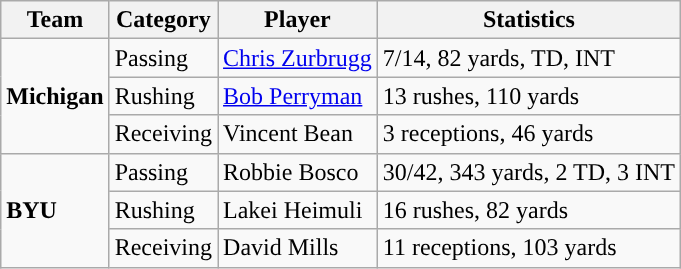<table class="wikitable" style="float: left;">
<tr>
<th>Team</th>
<th>Category</th>
<th>Player</th>
<th>Statistics</th>
</tr>
<tr>
<td rowspan=3><strong>Michigan</strong></td>
<td>Passing</td>
<td><a href='#'>Chris Zurbrugg</a></td>
<td>7/14, 82 yards, TD, INT</td>
</tr>
<tr>
<td>Rushing</td>
<td><a href='#'>Bob Perryman</a></td>
<td>13 rushes, 110 yards</td>
</tr>
<tr>
<td>Receiving</td>
<td>Vincent Bean</td>
<td>3 receptions, 46 yards</td>
</tr>
<tr>
<td rowspan=3><strong>BYU</strong></td>
<td>Passing</td>
<td>Robbie Bosco</td>
<td>30/42, 343 yards, 2 TD, 3 INT</td>
</tr>
<tr>
<td>Rushing</td>
<td>Lakei Heimuli</td>
<td>16 rushes, 82 yards</td>
</tr>
<tr>
<td>Receiving</td>
<td>David Mills</td>
<td>11 receptions, 103 yards</td>
</tr>
</table>
